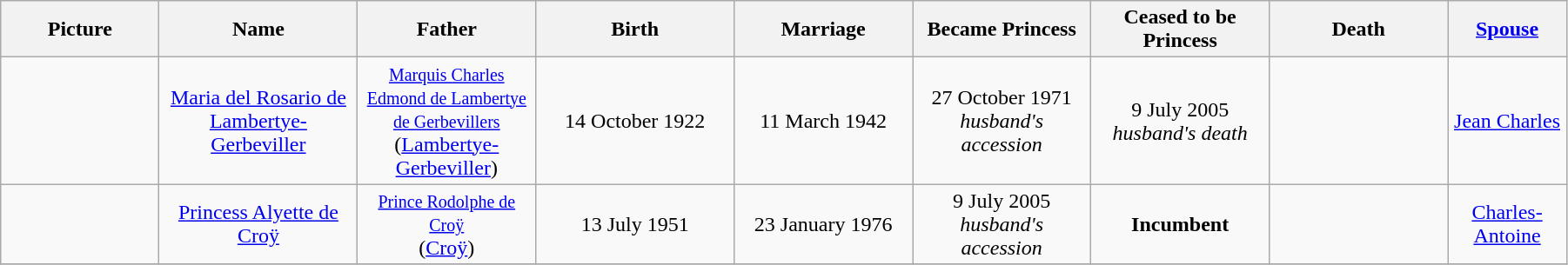<table width=95% class="wikitable">
<tr>
<th width = "8%">Picture</th>
<th width = "10%">Name</th>
<th width = "9%">Father</th>
<th width = "10%">Birth</th>
<th width = "9%">Marriage</th>
<th width = "9%">Became Princess</th>
<th width = "9%">Ceased to be Princess</th>
<th width = "9%">Death</th>
<th width = "6%"><a href='#'>Spouse</a></th>
</tr>
<tr>
<td align="center"></td>
<td align="center"><a href='#'>Maria del Rosario de Lambertye-Gerbeviller</a></td>
<td align="center"><small><a href='#'>Marquis Charles Edmond de Lambertye de Gerbevillers</a></small><br>(<a href='#'>Lambertye-Gerbeviller</a>)</td>
<td align="center">14 October 1922</td>
<td align="center">11 March 1942</td>
<td align="center">27 October 1971<br><em>husband's accession</em></td>
<td align="center">9 July 2005<br><em>husband's death</em></td>
<td align="center"></td>
<td align="center"><a href='#'>Jean Charles</a></td>
</tr>
<tr>
<td align="center"></td>
<td align="center"><a href='#'>Princess Alyette de Croÿ</a></td>
<td align="center"><small><a href='#'>Prince Rodolphe de Croÿ</a></small><br>(<a href='#'>Croÿ</a>)</td>
<td align="center">13 July 1951</td>
<td align="center">23 January 1976</td>
<td align="center">9 July 2005<br><em>husband's accession</em></td>
<td align="center"><strong>Incumbent</strong></td>
<td align="center"></td>
<td align="center"><a href='#'>Charles-Antoine</a></td>
</tr>
<tr>
</tr>
</table>
